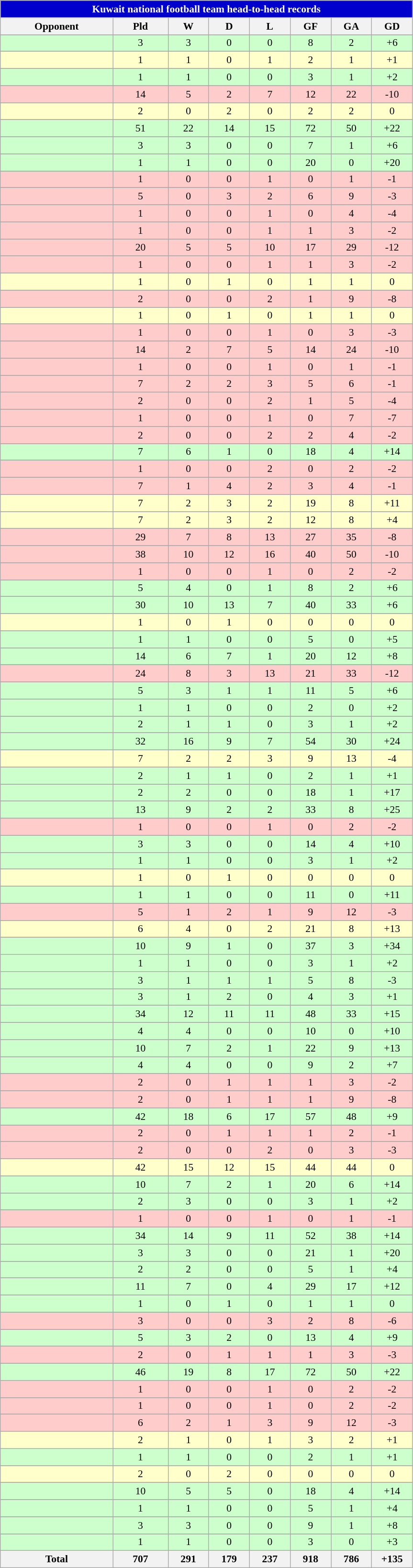<table class="wikitable sortable" style="font-size:90%; text-align:center;">
<tr>
<th colspan="10" style="background:#0000CD; color:#FFFFFF;">Kuwait national football team head-to-head records</th>
</tr>
<tr>
<th width=150>Opponent<br></th>
<th width=70>Pld<br></th>
<th width=50>W<br></th>
<th width=50>D<br></th>
<th width=50>L<br></th>
<th width=50>GF<br></th>
<th width=50>GA<br></th>
<th width=50>GD</th>
</tr>
<tr>
</tr>
<tr bgcolor="#CCFFCC">
<td style="text-align:left;"></td>
<td>3</td>
<td>3</td>
<td>0</td>
<td>0</td>
<td>8</td>
<td>2</td>
<td>+6</td>
</tr>
<tr>
</tr>
<tr bgcolor="#FFFFCC">
<td style="text-align:left;"></td>
<td>1</td>
<td>1</td>
<td>0</td>
<td>1</td>
<td>2</td>
<td>1</td>
<td>+1</td>
</tr>
<tr>
</tr>
<tr bgcolor="#CCFFCC">
<td style="text-align:left;"></td>
<td>1</td>
<td>1</td>
<td>0</td>
<td>0</td>
<td>3</td>
<td>1</td>
<td>+2</td>
</tr>
<tr>
</tr>
<tr bgcolor="#FFCCCC">
<td style="text-align:left;"></td>
<td>14</td>
<td>5</td>
<td>2</td>
<td>7</td>
<td>12</td>
<td>22</td>
<td>-10</td>
</tr>
<tr>
</tr>
<tr bgcolor="#FFFFCC">
<td style="text-align:left;"></td>
<td>2</td>
<td>0</td>
<td>2</td>
<td>0</td>
<td>2</td>
<td>2</td>
<td>0</td>
</tr>
<tr>
</tr>
<tr bgcolor="#CCFFCC">
<td style="text-align:left;"></td>
<td>51</td>
<td>22</td>
<td>14</td>
<td>15</td>
<td>72</td>
<td>50</td>
<td>+22</td>
</tr>
<tr>
</tr>
<tr bgcolor="#CCFFCC">
<td style="text-align:left;"></td>
<td>3</td>
<td>3</td>
<td>0</td>
<td>0</td>
<td>7</td>
<td>1</td>
<td>+6</td>
</tr>
<tr>
</tr>
<tr bgcolor="#CCFFCC">
<td style="text-align:left;"></td>
<td>1</td>
<td>1</td>
<td>0</td>
<td>0</td>
<td>20</td>
<td>0</td>
<td>+20</td>
</tr>
<tr>
</tr>
<tr bgcolor="#FFCCCC">
<td style="text-align:left;"></td>
<td>1</td>
<td>0</td>
<td>0</td>
<td>1</td>
<td>0</td>
<td>1</td>
<td>-1</td>
</tr>
<tr>
</tr>
<tr bgcolor="#FFCCCC">
<td style="text-align:left;"></td>
<td>5</td>
<td>0</td>
<td>3</td>
<td>2</td>
<td>6</td>
<td>9</td>
<td>-3</td>
</tr>
<tr>
</tr>
<tr bgcolor="#FFCCCC">
<td style="text-align:left;"></td>
<td>1</td>
<td>0</td>
<td>0</td>
<td>1</td>
<td>0</td>
<td>4</td>
<td>-4</td>
</tr>
<tr>
</tr>
<tr bgcolor="#FFCCCC">
<td style="text-align:left;"></td>
<td>1</td>
<td>0</td>
<td>0</td>
<td>1</td>
<td>1</td>
<td>3</td>
<td>-2</td>
</tr>
<tr>
</tr>
<tr bgcolor="#FFCCCC">
<td style="text-align:left;"></td>
<td>20</td>
<td>5</td>
<td>5</td>
<td>10</td>
<td>17</td>
<td>29</td>
<td>-12</td>
</tr>
<tr>
</tr>
<tr bgcolor="#FFCCCC">
<td style="text-align:left;"></td>
<td>1</td>
<td>0</td>
<td>0</td>
<td>1</td>
<td>1</td>
<td>3</td>
<td>-2</td>
</tr>
<tr>
</tr>
<tr bgcolor="#FFFFCC">
<td style="text-align:left;"></td>
<td>1</td>
<td>0</td>
<td>1</td>
<td>0</td>
<td>1</td>
<td>1</td>
<td>0</td>
</tr>
<tr>
</tr>
<tr bgcolor="#FFCCCC">
<td style="text-align:left;"></td>
<td>2</td>
<td>0</td>
<td>0</td>
<td>2</td>
<td>1</td>
<td>9</td>
<td>-8</td>
</tr>
<tr>
</tr>
<tr bgcolor="#FFFFCC">
<td style="text-align:left;"></td>
<td>1</td>
<td>0</td>
<td>1</td>
<td>0</td>
<td>1</td>
<td>1</td>
<td>0</td>
</tr>
<tr>
</tr>
<tr bgcolor="#FFCCCC">
<td style="text-align:left;"></td>
<td>1</td>
<td>0</td>
<td>0</td>
<td>1</td>
<td>0</td>
<td>3</td>
<td>-3</td>
</tr>
<tr>
</tr>
<tr bgcolor="#FFCCCC">
<td style="text-align:left;"></td>
<td>14</td>
<td>2</td>
<td>7</td>
<td>5</td>
<td>14</td>
<td>24</td>
<td>-10</td>
</tr>
<tr>
</tr>
<tr bgcolor="#FFCCCC">
<td style="text-align:left;"></td>
<td>1</td>
<td>0</td>
<td>0</td>
<td>1</td>
<td>0</td>
<td>1</td>
<td>-1</td>
</tr>
<tr>
</tr>
<tr bgcolor="#FFCCCC">
<td style="text-align:left;"></td>
<td>7</td>
<td>2</td>
<td>2</td>
<td>3</td>
<td>5</td>
<td>6</td>
<td>-1</td>
</tr>
<tr>
</tr>
<tr bgcolor="#FFCCCC">
<td style="text-align:left;"></td>
<td>2</td>
<td>0</td>
<td>0</td>
<td>2</td>
<td>1</td>
<td>5</td>
<td>-4</td>
</tr>
<tr>
</tr>
<tr bgcolor="#FFCCCC">
<td style="text-align:left;"></td>
<td>1</td>
<td>0</td>
<td>0</td>
<td>1</td>
<td>0</td>
<td>7</td>
<td>-7</td>
</tr>
<tr>
</tr>
<tr bgcolor="#FFCCCC">
<td style="text-align:left;"></td>
<td>2</td>
<td>0</td>
<td>0</td>
<td>2</td>
<td>2</td>
<td>4</td>
<td>-2</td>
</tr>
<tr>
</tr>
<tr bgcolor="#CCFFCC">
<td style="text-align:left;"></td>
<td>7</td>
<td>6</td>
<td>1</td>
<td>0</td>
<td>18</td>
<td>4</td>
<td>+14</td>
</tr>
<tr>
</tr>
<tr bgcolor="#FFCCCC">
<td style="text-align:left;"></td>
<td>1</td>
<td>0</td>
<td>0</td>
<td>2</td>
<td>0</td>
<td>2</td>
<td>-2</td>
</tr>
<tr>
</tr>
<tr bgcolor="#FFCCCC">
<td style="text-align:left;"></td>
<td>7</td>
<td>1</td>
<td>4</td>
<td>2</td>
<td>3</td>
<td>4</td>
<td>-1</td>
</tr>
<tr>
</tr>
<tr bgcolor="#FFFFCC">
<td style="text-align:left;"></td>
<td>7</td>
<td>2</td>
<td>3</td>
<td>2</td>
<td>19</td>
<td>8</td>
<td>+11</td>
</tr>
<tr>
</tr>
<tr bgcolor="#FFFFCC">
<td style="text-align:left;"></td>
<td>7</td>
<td>2</td>
<td>3</td>
<td>2</td>
<td>12</td>
<td>8</td>
<td>+4</td>
</tr>
<tr>
</tr>
<tr bgcolor="#FFCCCC">
<td style="text-align:left;"></td>
<td>29</td>
<td>7</td>
<td>8</td>
<td>13</td>
<td>27</td>
<td>35</td>
<td>-8</td>
</tr>
<tr>
</tr>
<tr bgcolor="#FFCCCC">
<td style="text-align:left;"></td>
<td>38</td>
<td>10</td>
<td>12</td>
<td>16</td>
<td>40</td>
<td>50</td>
<td>-10</td>
</tr>
<tr>
</tr>
<tr bgcolor="#FFCCCC">
<td style="text-align:left;"></td>
<td>1</td>
<td>0</td>
<td>0</td>
<td>1</td>
<td>0</td>
<td>2</td>
<td>-2</td>
</tr>
<tr>
</tr>
<tr bgcolor="#CCFFCC">
<td style="text-align:left;"></td>
<td>5</td>
<td>4</td>
<td>0</td>
<td>1</td>
<td>8</td>
<td>2</td>
<td>+6</td>
</tr>
<tr>
</tr>
<tr bgcolor="#CCFFCC">
<td style="text-align:left;"></td>
<td>30</td>
<td>10</td>
<td>13</td>
<td>7</td>
<td>40</td>
<td>33</td>
<td>+6</td>
</tr>
<tr>
</tr>
<tr bgcolor="#FFFFCC">
<td style="text-align:left;"></td>
<td>1</td>
<td>0</td>
<td>1</td>
<td>0</td>
<td>0</td>
<td>0</td>
<td>0</td>
</tr>
<tr>
</tr>
<tr bgcolor="#CCFFCC">
<td style="text-align:left;"></td>
<td>1</td>
<td>1</td>
<td>0</td>
<td>0</td>
<td>5</td>
<td>0</td>
<td>+5</td>
</tr>
<tr>
</tr>
<tr bgcolor="#CCFFCC">
<td style="text-align:left;"></td>
<td>14</td>
<td>6</td>
<td>7</td>
<td>1</td>
<td>20</td>
<td>12</td>
<td>+8</td>
</tr>
<tr>
</tr>
<tr bgcolor="#FFCCCC">
<td style="text-align:left;"></td>
<td>24</td>
<td>8</td>
<td>3</td>
<td>13</td>
<td>21</td>
<td>33</td>
<td>-12</td>
</tr>
<tr>
</tr>
<tr bgcolor="#CCFFCC">
<td style="text-align:left;"></td>
<td>5</td>
<td>3</td>
<td>1</td>
<td>1</td>
<td>11</td>
<td>5</td>
<td>+6</td>
</tr>
<tr>
</tr>
<tr bgcolor="#CCFFCC">
<td style="text-align:left;"></td>
<td>1</td>
<td>1</td>
<td>0</td>
<td>0</td>
<td>2</td>
<td>0</td>
<td>+2</td>
</tr>
<tr>
</tr>
<tr bgcolor="#CCFFCC">
<td style="text-align:left;"></td>
<td>2</td>
<td>1</td>
<td>1</td>
<td>0</td>
<td>3</td>
<td>1</td>
<td>+2</td>
</tr>
<tr>
</tr>
<tr bgcolor="#CCFFCC">
<td style="text-align:left;"></td>
<td>32</td>
<td>16</td>
<td>9</td>
<td>7</td>
<td>54</td>
<td>30</td>
<td>+24</td>
</tr>
<tr>
</tr>
<tr bgcolor="#FFFFCC">
<td style="text-align:left;"></td>
<td>7</td>
<td>2</td>
<td>2</td>
<td>3</td>
<td>9</td>
<td>13</td>
<td>-4</td>
</tr>
<tr>
</tr>
<tr bgcolor="#CCFFCC">
<td style="text-align:left;"></td>
<td>2</td>
<td>1</td>
<td>1</td>
<td>0</td>
<td>2</td>
<td>1</td>
<td>+1</td>
</tr>
<tr>
</tr>
<tr bgcolor="#CCFFCC">
<td style="text-align:left;"></td>
<td>2</td>
<td>2</td>
<td>0</td>
<td>0</td>
<td>18</td>
<td>1</td>
<td>+17</td>
</tr>
<tr>
</tr>
<tr bgcolor="#CCFFCC">
<td style="text-align:left;"></td>
<td>13</td>
<td>9</td>
<td>2</td>
<td>2</td>
<td>33</td>
<td>8</td>
<td>+25</td>
</tr>
<tr>
</tr>
<tr bgcolor="#FFCCCC">
<td style="text-align:left;"></td>
<td>1</td>
<td>0</td>
<td>0</td>
<td>1</td>
<td>0</td>
<td>2</td>
<td>-2</td>
</tr>
<tr>
</tr>
<tr bgcolor="#CCFFCC">
<td style="text-align:left;"></td>
<td>3</td>
<td>3</td>
<td>0</td>
<td>0</td>
<td>14</td>
<td>4</td>
<td>+10</td>
</tr>
<tr>
</tr>
<tr bgcolor="#CCFFCC">
<td style="text-align:left;"></td>
<td>1</td>
<td>1</td>
<td>0</td>
<td>0</td>
<td>3</td>
<td>1</td>
<td>+2</td>
</tr>
<tr>
</tr>
<tr bgcolor="#FFFFCC">
<td style="text-align:left;"></td>
<td>1</td>
<td>0</td>
<td>1</td>
<td>0</td>
<td>0</td>
<td>0</td>
<td>0</td>
</tr>
<tr>
</tr>
<tr bgcolor="#CCFFCC">
<td style="text-align:left;"></td>
<td>1</td>
<td>1</td>
<td>0</td>
<td>0</td>
<td>11</td>
<td>0</td>
<td>+11</td>
</tr>
<tr>
</tr>
<tr bgcolor="#FFCCCC">
<td style="text-align:left;"></td>
<td>5</td>
<td>1</td>
<td>2</td>
<td>1</td>
<td>9</td>
<td>12</td>
<td>-3</td>
</tr>
<tr>
</tr>
<tr bgcolor="#FFFFCC">
<td style="text-align:left;"></td>
<td>6</td>
<td>4</td>
<td>0</td>
<td>2</td>
<td>21</td>
<td>8</td>
<td>+13</td>
</tr>
<tr>
</tr>
<tr bgcolor="#CCFFCC">
<td style="text-align:left;"></td>
<td>10</td>
<td>9</td>
<td>1</td>
<td>0</td>
<td>37</td>
<td>3</td>
<td>+34</td>
</tr>
<tr bgcolor="#CCFFCC">
<td style="text-align:left;"></td>
<td>1</td>
<td>1</td>
<td>0</td>
<td>0</td>
<td>3</td>
<td>1</td>
<td>+2</td>
</tr>
<tr bgcolor="#CCFFCC">
<td style="text-align:left;"></td>
<td>3</td>
<td>1</td>
<td>1</td>
<td>1</td>
<td>5</td>
<td>8</td>
<td>-3</td>
</tr>
<tr>
</tr>
<tr bgcolor="#CCFFCC">
<td style="text-align:left;"></td>
<td>3</td>
<td>1</td>
<td>2</td>
<td>0</td>
<td>4</td>
<td>3</td>
<td>+1</td>
</tr>
<tr>
</tr>
<tr bgcolor="#CCFFCC">
<td style="text-align:left;"></td>
<td>34</td>
<td>12</td>
<td>11</td>
<td>11</td>
<td>48</td>
<td>33</td>
<td>+15</td>
</tr>
<tr>
</tr>
<tr bgcolor="#CCFFCC">
<td style="text-align:left;"></td>
<td>4</td>
<td>4</td>
<td>0</td>
<td>0</td>
<td>10</td>
<td>0</td>
<td>+10</td>
</tr>
<tr>
</tr>
<tr bgcolor="#CCFFCC">
<td style="text-align:left;"></td>
<td>10</td>
<td>7</td>
<td>2</td>
<td>1</td>
<td>22</td>
<td>9</td>
<td>+13</td>
</tr>
<tr>
</tr>
<tr bgcolor="#CCFFCC">
<td style="text-align:left;"></td>
<td>4</td>
<td>4</td>
<td>0</td>
<td>0</td>
<td>9</td>
<td>2</td>
<td>+7</td>
</tr>
<tr>
</tr>
<tr bgcolor="#FFCCCC">
<td style="text-align:left;"></td>
<td>2</td>
<td>0</td>
<td>1</td>
<td>1</td>
<td>1</td>
<td>3</td>
<td>-2</td>
</tr>
<tr>
</tr>
<tr bgcolor="#FFCCCC">
<td style="text-align:left;"></td>
<td>2</td>
<td>0</td>
<td>1</td>
<td>1</td>
<td>1</td>
<td>9</td>
<td>-8</td>
</tr>
<tr>
</tr>
<tr bgcolor="#CCFFCC">
<td style="text-align:left;"></td>
<td>42</td>
<td>18</td>
<td>6</td>
<td>17</td>
<td>57</td>
<td>48</td>
<td>+9</td>
</tr>
<tr>
</tr>
<tr bgcolor="#FFCCCC">
<td style="text-align:left;"></td>
<td>2</td>
<td>0</td>
<td>1</td>
<td>1</td>
<td>1</td>
<td>2</td>
<td>-1</td>
</tr>
<tr>
</tr>
<tr bgcolor="#FFCCCC">
<td style="text-align:left;"></td>
<td>2</td>
<td>0</td>
<td>0</td>
<td>2</td>
<td>0</td>
<td>3</td>
<td>-3</td>
</tr>
<tr>
</tr>
<tr bgcolor="#FFFFCC">
<td style="text-align:left;"></td>
<td>42</td>
<td>15</td>
<td>12</td>
<td>15</td>
<td>44</td>
<td>44</td>
<td>0</td>
</tr>
<tr>
</tr>
<tr bgcolor="#CCFFCC">
<td style="text-align:left;"></td>
<td>10</td>
<td>7</td>
<td>2</td>
<td>1</td>
<td>20</td>
<td>6</td>
<td>+14</td>
</tr>
<tr>
</tr>
<tr bgcolor="#CCFFCC">
<td style="text-align:left;"></td>
<td>2</td>
<td>3</td>
<td>0</td>
<td>0</td>
<td>3</td>
<td>1</td>
<td>+2</td>
</tr>
<tr>
</tr>
<tr bgcolor="#FFCCCC">
<td style="text-align:left;"></td>
<td>1</td>
<td>0</td>
<td>0</td>
<td>1</td>
<td>0</td>
<td>1</td>
<td>-1</td>
</tr>
<tr>
</tr>
<tr bgcolor="#CCFFCC">
<td style="text-align:left;"></td>
<td>34</td>
<td>14</td>
<td>9</td>
<td>11</td>
<td>52</td>
<td>38</td>
<td>+14</td>
</tr>
<tr>
</tr>
<tr bgcolor="#CCFFCC">
<td style="text-align:left;"></td>
<td>3</td>
<td>3</td>
<td>0</td>
<td>0</td>
<td>21</td>
<td>1</td>
<td>+20</td>
</tr>
<tr>
</tr>
<tr bgcolor="#CCFFCC">
<td style="text-align:left;"></td>
<td>2</td>
<td>2</td>
<td>0</td>
<td>0</td>
<td>5</td>
<td>1</td>
<td>+4</td>
</tr>
<tr>
</tr>
<tr bgcolor="#CCFFCC">
<td style="text-align:left;"></td>
<td>11</td>
<td>7</td>
<td>0</td>
<td>4</td>
<td>29</td>
<td>17</td>
<td>+12</td>
</tr>
<tr>
</tr>
<tr bgcolor="#CCFFCC">
<td style="text-align:left;"></td>
<td>1</td>
<td>0</td>
<td>1</td>
<td>0</td>
<td>1</td>
<td>1</td>
<td>0</td>
</tr>
<tr>
</tr>
<tr bgcolor="#FFCCCC">
<td style="text-align:left;"></td>
<td>3</td>
<td>0</td>
<td>0</td>
<td>3</td>
<td>2</td>
<td>8</td>
<td>-6</td>
</tr>
<tr>
</tr>
<tr bgcolor="#CCFFCC">
<td style="text-align:left;"></td>
<td>5</td>
<td>3</td>
<td>2</td>
<td>0</td>
<td>13</td>
<td>4</td>
<td>+9</td>
</tr>
<tr>
</tr>
<tr bgcolor="#FFCCCC">
<td style="text-align:left;"></td>
<td>2</td>
<td>0</td>
<td>1</td>
<td>1</td>
<td>1</td>
<td>3</td>
<td>-3</td>
</tr>
<tr>
</tr>
<tr bgcolor="#CCFFCC">
<td style="text-align:left;"></td>
<td>46</td>
<td>19</td>
<td>8</td>
<td>17</td>
<td>72</td>
<td>50</td>
<td>+22</td>
</tr>
<tr bgcolor="#FFCCCC">
<td style="text-align:left;"></td>
<td>1</td>
<td>0</td>
<td>0</td>
<td>1</td>
<td>0</td>
<td>2</td>
<td>-2</td>
</tr>
<tr>
</tr>
<tr bgcolor="#FFCCCC">
<td style="text-align:left;"></td>
<td>1</td>
<td>0</td>
<td>0</td>
<td>1</td>
<td>0</td>
<td>2</td>
<td>-2</td>
</tr>
<tr>
</tr>
<tr bgcolor="#FFCCCC">
<td style="text-align:left;"></td>
<td>6</td>
<td>2</td>
<td>1</td>
<td>3</td>
<td>9</td>
<td>12</td>
<td>-3</td>
</tr>
<tr bgcolor="#FFFFCC">
<td style="text-align:left;"></td>
<td>2</td>
<td>1</td>
<td>0</td>
<td>1</td>
<td>3</td>
<td>2</td>
<td>+1</td>
</tr>
<tr bgcolor="#CCFFCC">
<td style="text-align:left;"></td>
<td>1</td>
<td>1</td>
<td>0</td>
<td>0</td>
<td>2</td>
<td>1</td>
<td>+1</td>
</tr>
<tr>
</tr>
<tr bgcolor="#FFFFCC">
<td style="text-align:left;"></td>
<td>2</td>
<td>0</td>
<td>2</td>
<td>0</td>
<td>0</td>
<td>0</td>
<td>0</td>
</tr>
<tr>
</tr>
<tr bgcolor="#CCFFCC">
<td style="text-align:left;"></td>
<td>10</td>
<td>5</td>
<td>5</td>
<td>0</td>
<td>18</td>
<td>4</td>
<td>+14</td>
</tr>
<tr>
</tr>
<tr bgcolor="#CCFFCC">
<td style="text-align:left;"></td>
<td>1</td>
<td>1</td>
<td>0</td>
<td>0</td>
<td>5</td>
<td>1</td>
<td>+4</td>
</tr>
<tr>
</tr>
<tr bgcolor="#CCFFCC">
<td style="text-align:left;"></td>
<td>3</td>
<td>3</td>
<td>0</td>
<td>0</td>
<td>9</td>
<td>1</td>
<td>+8</td>
</tr>
<tr>
</tr>
<tr bgcolor="#CCFFCC">
<td style="text-align:left;"></td>
<td>1</td>
<td>1</td>
<td>0</td>
<td>0</td>
<td>3</td>
<td>0</td>
<td>+3</td>
</tr>
<tr>
<th>Total</th>
<th>707</th>
<th>291</th>
<th>179</th>
<th>237</th>
<th>918</th>
<th>786</th>
<th>+135</th>
</tr>
</table>
